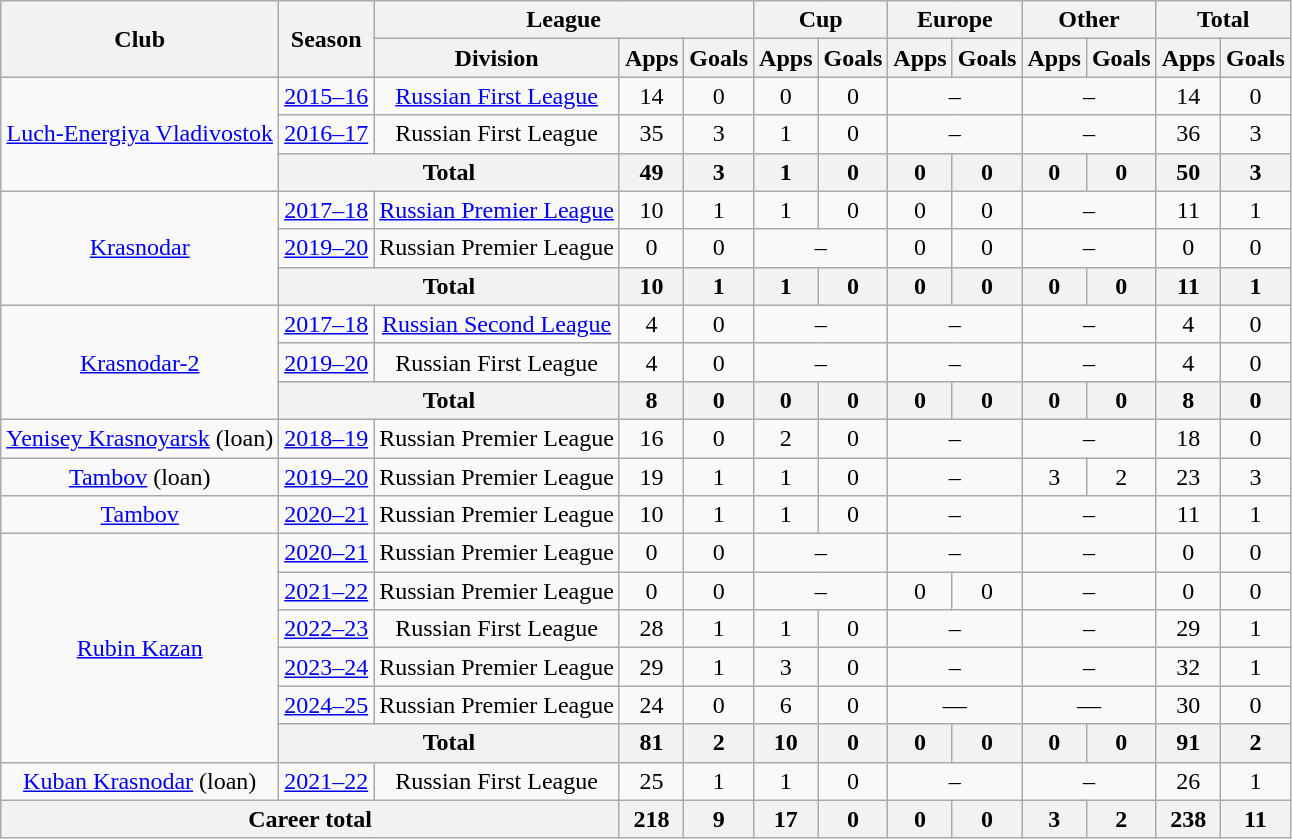<table class="wikitable" style="text-align: center;">
<tr>
<th rowspan="2">Club</th>
<th rowspan="2">Season</th>
<th colspan="3">League</th>
<th colspan="2">Cup</th>
<th colspan="2">Europe</th>
<th colspan="2">Other</th>
<th colspan="2">Total</th>
</tr>
<tr>
<th>Division</th>
<th>Apps</th>
<th>Goals</th>
<th>Apps</th>
<th>Goals</th>
<th>Apps</th>
<th>Goals</th>
<th>Apps</th>
<th>Goals</th>
<th>Apps</th>
<th>Goals</th>
</tr>
<tr>
<td rowspan="3"><a href='#'>Luch-Energiya Vladivostok</a></td>
<td><a href='#'>2015–16</a></td>
<td><a href='#'>Russian First League</a></td>
<td>14</td>
<td>0</td>
<td>0</td>
<td>0</td>
<td colspan=2>–</td>
<td colspan=2>–</td>
<td>14</td>
<td>0</td>
</tr>
<tr>
<td><a href='#'>2016–17</a></td>
<td>Russian First League</td>
<td>35</td>
<td>3</td>
<td>1</td>
<td>0</td>
<td colspan=2>–</td>
<td colspan=2>–</td>
<td>36</td>
<td>3</td>
</tr>
<tr>
<th colspan="2">Total</th>
<th>49</th>
<th>3</th>
<th>1</th>
<th>0</th>
<th>0</th>
<th>0</th>
<th>0</th>
<th>0</th>
<th>50</th>
<th>3</th>
</tr>
<tr>
<td rowspan="3"><a href='#'>Krasnodar</a></td>
<td><a href='#'>2017–18</a></td>
<td><a href='#'>Russian Premier League</a></td>
<td>10</td>
<td>1</td>
<td>1</td>
<td>0</td>
<td>0</td>
<td>0</td>
<td colspan=2>–</td>
<td>11</td>
<td>1</td>
</tr>
<tr>
<td><a href='#'>2019–20</a></td>
<td>Russian Premier League</td>
<td>0</td>
<td>0</td>
<td colspan=2>–</td>
<td>0</td>
<td>0</td>
<td colspan=2>–</td>
<td>0</td>
<td>0</td>
</tr>
<tr>
<th colspan="2">Total</th>
<th>10</th>
<th>1</th>
<th>1</th>
<th>0</th>
<th>0</th>
<th>0</th>
<th>0</th>
<th>0</th>
<th>11</th>
<th>1</th>
</tr>
<tr>
<td rowspan="3"><a href='#'>Krasnodar-2</a></td>
<td><a href='#'>2017–18</a></td>
<td><a href='#'>Russian Second League</a></td>
<td>4</td>
<td>0</td>
<td colspan=2>–</td>
<td colspan=2>–</td>
<td colspan=2>–</td>
<td>4</td>
<td>0</td>
</tr>
<tr>
<td><a href='#'>2019–20</a></td>
<td>Russian First League</td>
<td>4</td>
<td>0</td>
<td colspan=2>–</td>
<td colspan=2>–</td>
<td colspan=2>–</td>
<td>4</td>
<td>0</td>
</tr>
<tr>
<th colspan="2">Total</th>
<th>8</th>
<th>0</th>
<th>0</th>
<th>0</th>
<th>0</th>
<th>0</th>
<th>0</th>
<th>0</th>
<th>8</th>
<th>0</th>
</tr>
<tr>
<td><a href='#'>Yenisey Krasnoyarsk</a> (loan)</td>
<td><a href='#'>2018–19</a></td>
<td>Russian Premier League</td>
<td>16</td>
<td>0</td>
<td>2</td>
<td>0</td>
<td colspan=2>–</td>
<td colspan=2>–</td>
<td>18</td>
<td>0</td>
</tr>
<tr>
<td><a href='#'>Tambov</a> (loan)</td>
<td><a href='#'>2019–20</a></td>
<td>Russian Premier League</td>
<td>19</td>
<td>1</td>
<td>1</td>
<td>0</td>
<td colspan=2>–</td>
<td>3</td>
<td>2</td>
<td>23</td>
<td>3</td>
</tr>
<tr>
<td><a href='#'>Tambov</a></td>
<td><a href='#'>2020–21</a></td>
<td>Russian Premier League</td>
<td>10</td>
<td>1</td>
<td>1</td>
<td>0</td>
<td colspan=2>–</td>
<td colspan=2>–</td>
<td>11</td>
<td>1</td>
</tr>
<tr>
<td rowspan="6"><a href='#'>Rubin Kazan</a></td>
<td><a href='#'>2020–21</a></td>
<td>Russian Premier League</td>
<td>0</td>
<td>0</td>
<td colspan=2>–</td>
<td colspan=2>–</td>
<td colspan=2>–</td>
<td>0</td>
<td>0</td>
</tr>
<tr>
<td><a href='#'>2021–22</a></td>
<td>Russian Premier League</td>
<td>0</td>
<td>0</td>
<td colspan=2>–</td>
<td>0</td>
<td>0</td>
<td colspan=2>–</td>
<td>0</td>
<td>0</td>
</tr>
<tr>
<td><a href='#'>2022–23</a></td>
<td>Russian First League</td>
<td>28</td>
<td>1</td>
<td>1</td>
<td>0</td>
<td colspan=2>–</td>
<td colspan=2>–</td>
<td>29</td>
<td>1</td>
</tr>
<tr>
<td><a href='#'>2023–24</a></td>
<td>Russian Premier League</td>
<td>29</td>
<td>1</td>
<td>3</td>
<td>0</td>
<td colspan=2>–</td>
<td colspan=2>–</td>
<td>32</td>
<td>1</td>
</tr>
<tr>
<td><a href='#'>2024–25</a></td>
<td>Russian Premier League</td>
<td>24</td>
<td>0</td>
<td>6</td>
<td>0</td>
<td colspan="2">—</td>
<td colspan="2">—</td>
<td>30</td>
<td>0</td>
</tr>
<tr>
<th colspan="2">Total</th>
<th>81</th>
<th>2</th>
<th>10</th>
<th>0</th>
<th>0</th>
<th>0</th>
<th>0</th>
<th>0</th>
<th>91</th>
<th>2</th>
</tr>
<tr>
<td><a href='#'>Kuban Krasnodar</a> (loan)</td>
<td><a href='#'>2021–22</a></td>
<td>Russian First League</td>
<td>25</td>
<td>1</td>
<td>1</td>
<td>0</td>
<td colspan=2>–</td>
<td colspan=2>–</td>
<td>26</td>
<td>1</td>
</tr>
<tr>
<th colspan="3">Career total</th>
<th>218</th>
<th>9</th>
<th>17</th>
<th>0</th>
<th>0</th>
<th>0</th>
<th>3</th>
<th>2</th>
<th>238</th>
<th>11</th>
</tr>
</table>
